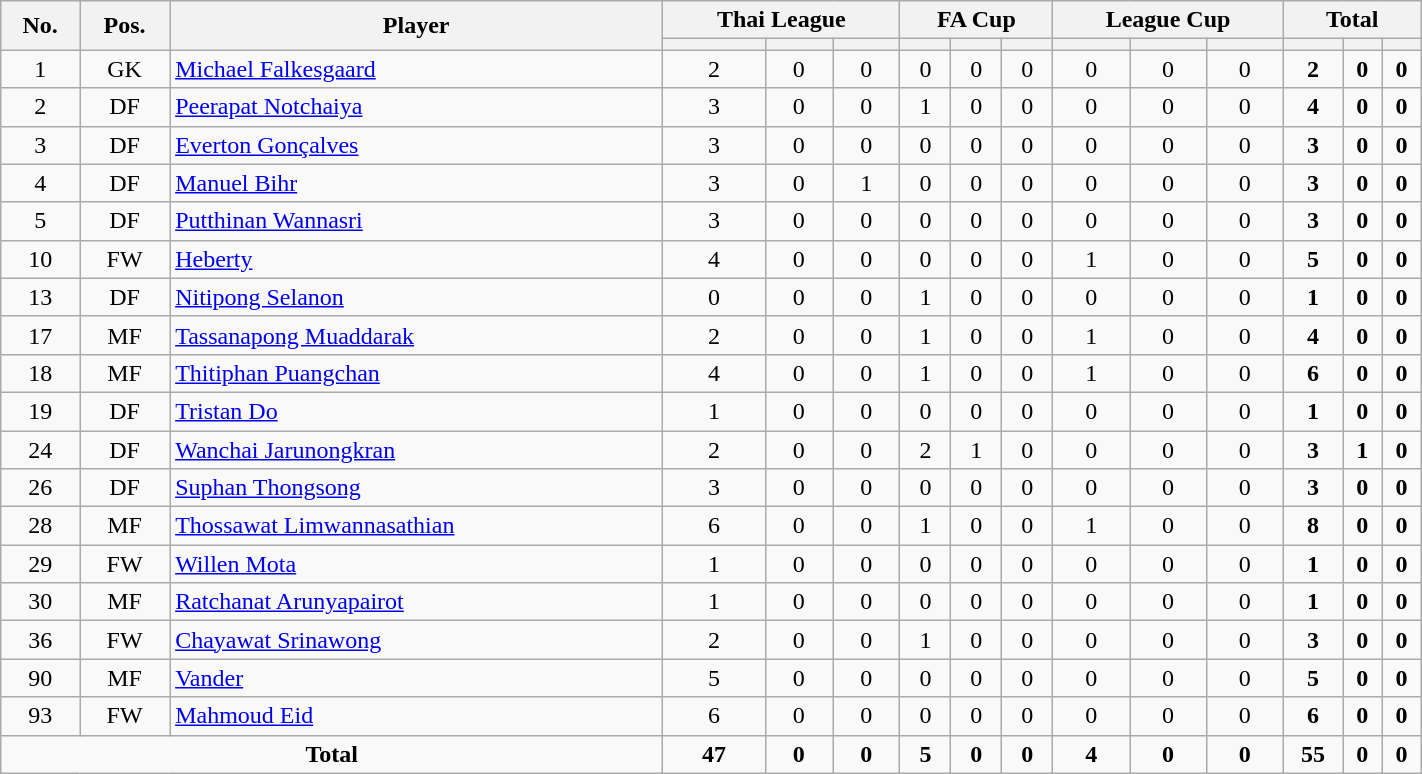<table class="wikitable" style="text-align:center;width:75%;">
<tr>
<th rowspan="2">No.</th>
<th rowspan="2">Pos.</th>
<th rowspan="2">Player</th>
<th colspan="3">Thai League</th>
<th colspan="3">FA Cup</th>
<th colspan="3">League Cup</th>
<th colspan="3">Total</th>
</tr>
<tr>
<th></th>
<th></th>
<th></th>
<th></th>
<th></th>
<th></th>
<th></th>
<th></th>
<th></th>
<th></th>
<th></th>
<th></th>
</tr>
<tr>
<td>1</td>
<td>GK</td>
<td align=left> <a href='#'>Michael Falkesgaard</a></td>
<td>2</td>
<td>0</td>
<td>0</td>
<td>0</td>
<td>0</td>
<td>0</td>
<td>0</td>
<td>0</td>
<td>0</td>
<td><strong>2</strong></td>
<td><strong>0</strong></td>
<td><strong>0</strong></td>
</tr>
<tr>
<td>2</td>
<td>DF</td>
<td align=left> <a href='#'>Peerapat Notchaiya</a></td>
<td>3</td>
<td>0</td>
<td>0</td>
<td>1</td>
<td>0</td>
<td>0</td>
<td>0</td>
<td>0</td>
<td>0</td>
<td><strong>4</strong></td>
<td><strong>0</strong></td>
<td><strong>0</strong></td>
</tr>
<tr>
<td>3</td>
<td>DF</td>
<td align=left> <a href='#'>Everton Gonçalves</a></td>
<td>3</td>
<td>0</td>
<td>0</td>
<td>0</td>
<td>0</td>
<td>0</td>
<td>0</td>
<td>0</td>
<td>0</td>
<td><strong>3</strong></td>
<td><strong>0</strong></td>
<td><strong>0</strong></td>
</tr>
<tr>
<td>4</td>
<td>DF</td>
<td align=left> <a href='#'>Manuel Bihr</a></td>
<td>3</td>
<td>0</td>
<td>1</td>
<td>0</td>
<td>0</td>
<td>0</td>
<td>0</td>
<td>0</td>
<td>0</td>
<td><strong>3</strong></td>
<td><strong>0</strong></td>
<td><strong>0</strong></td>
</tr>
<tr>
<td>5</td>
<td>DF</td>
<td align=left> <a href='#'>Putthinan Wannasri</a></td>
<td>3</td>
<td>0</td>
<td>0</td>
<td>0</td>
<td>0</td>
<td>0</td>
<td>0</td>
<td>0</td>
<td>0</td>
<td><strong>3</strong></td>
<td><strong>0</strong></td>
<td><strong>0</strong></td>
</tr>
<tr>
<td>10</td>
<td>FW</td>
<td align=left> <a href='#'>Heberty</a></td>
<td>4</td>
<td>0</td>
<td>0</td>
<td>0</td>
<td>0</td>
<td>0</td>
<td>1</td>
<td>0</td>
<td>0</td>
<td><strong>5</strong></td>
<td><strong>0</strong></td>
<td><strong>0</strong></td>
</tr>
<tr>
<td>13</td>
<td>DF</td>
<td align=left> <a href='#'>Nitipong Selanon</a></td>
<td>0</td>
<td>0</td>
<td>0</td>
<td>1</td>
<td>0</td>
<td>0</td>
<td>0</td>
<td>0</td>
<td>0</td>
<td><strong>1</strong></td>
<td><strong>0</strong></td>
<td><strong>0</strong></td>
</tr>
<tr>
<td>17</td>
<td>MF</td>
<td align=left> <a href='#'>Tassanapong Muaddarak</a></td>
<td>2</td>
<td>0</td>
<td>0</td>
<td>1</td>
<td>0</td>
<td>0</td>
<td>1</td>
<td>0</td>
<td>0</td>
<td><strong>4</strong></td>
<td><strong>0</strong></td>
<td><strong>0</strong></td>
</tr>
<tr>
<td>18</td>
<td>MF</td>
<td align=left> <a href='#'>Thitiphan Puangchan</a></td>
<td>4</td>
<td>0</td>
<td>0</td>
<td>1</td>
<td>0</td>
<td>0</td>
<td>1</td>
<td>0</td>
<td>0</td>
<td><strong>6</strong></td>
<td><strong>0</strong></td>
<td><strong>0</strong></td>
</tr>
<tr>
<td>19</td>
<td>DF</td>
<td align=left> <a href='#'>Tristan Do</a></td>
<td>1</td>
<td>0</td>
<td>0</td>
<td>0</td>
<td>0</td>
<td>0</td>
<td>0</td>
<td>0</td>
<td>0</td>
<td><strong>1</strong></td>
<td><strong>0</strong></td>
<td><strong>0</strong></td>
</tr>
<tr>
<td>24</td>
<td>DF</td>
<td align=left> <a href='#'>Wanchai Jarunongkran</a></td>
<td>2</td>
<td>0</td>
<td>0</td>
<td>2</td>
<td>1</td>
<td>0</td>
<td>0</td>
<td>0</td>
<td>0</td>
<td><strong>3</strong></td>
<td><strong>1</strong></td>
<td><strong>0</strong></td>
</tr>
<tr>
<td>26</td>
<td>DF</td>
<td align=left> <a href='#'>Suphan Thongsong</a></td>
<td>3</td>
<td>0</td>
<td>0</td>
<td>0</td>
<td>0</td>
<td>0</td>
<td>0</td>
<td>0</td>
<td>0</td>
<td><strong>3</strong></td>
<td><strong>0</strong></td>
<td><strong>0</strong></td>
</tr>
<tr>
<td>28</td>
<td>MF</td>
<td align=left> <a href='#'>Thossawat Limwannasathian</a></td>
<td>6</td>
<td>0</td>
<td>0</td>
<td>1</td>
<td>0</td>
<td>0</td>
<td>1</td>
<td>0</td>
<td>0</td>
<td><strong>8</strong></td>
<td><strong>0</strong></td>
<td><strong>0</strong></td>
</tr>
<tr>
<td>29</td>
<td>FW</td>
<td align=left> <a href='#'>Willen Mota</a></td>
<td>1</td>
<td>0</td>
<td>0</td>
<td>0</td>
<td>0</td>
<td>0</td>
<td>0</td>
<td>0</td>
<td>0</td>
<td><strong>1</strong></td>
<td><strong>0</strong></td>
<td><strong>0</strong></td>
</tr>
<tr>
<td>30</td>
<td>MF</td>
<td align=left> <a href='#'>Ratchanat Arunyapairot</a></td>
<td>1</td>
<td>0</td>
<td>0</td>
<td>0</td>
<td>0</td>
<td>0</td>
<td>0</td>
<td>0</td>
<td>0</td>
<td><strong>1</strong></td>
<td><strong>0</strong></td>
<td><strong>0</strong></td>
</tr>
<tr>
<td>36</td>
<td>FW</td>
<td align=left> <a href='#'>Chayawat Srinawong</a></td>
<td>2</td>
<td>0</td>
<td>0</td>
<td>1</td>
<td>0</td>
<td>0</td>
<td>0</td>
<td>0</td>
<td>0</td>
<td><strong>3</strong></td>
<td><strong>0</strong></td>
<td><strong>0</strong></td>
</tr>
<tr>
<td>90</td>
<td>MF</td>
<td align=left> <a href='#'>Vander</a></td>
<td>5</td>
<td>0</td>
<td>0</td>
<td>0</td>
<td>0</td>
<td>0</td>
<td>0</td>
<td>0</td>
<td>0</td>
<td><strong>5</strong></td>
<td><strong>0</strong></td>
<td><strong>0</strong></td>
</tr>
<tr>
<td>93</td>
<td>FW</td>
<td align=left> <a href='#'>Mahmoud Eid</a></td>
<td>6</td>
<td>0</td>
<td>0</td>
<td>0</td>
<td>0</td>
<td>0</td>
<td>0</td>
<td>0</td>
<td>0</td>
<td><strong>6</strong></td>
<td><strong>0</strong></td>
<td><strong>0</strong></td>
</tr>
<tr>
<td colspan="3"><strong>Total</strong></td>
<td><strong>47</strong></td>
<td><strong>0</strong></td>
<td><strong>0</strong></td>
<td><strong>5</strong></td>
<td><strong>0</strong></td>
<td><strong>0</strong></td>
<td><strong>4</strong></td>
<td><strong>0</strong></td>
<td><strong>0</strong></td>
<td><strong>55</strong></td>
<td><strong>0</strong></td>
<td><strong>0</strong></td>
</tr>
</table>
